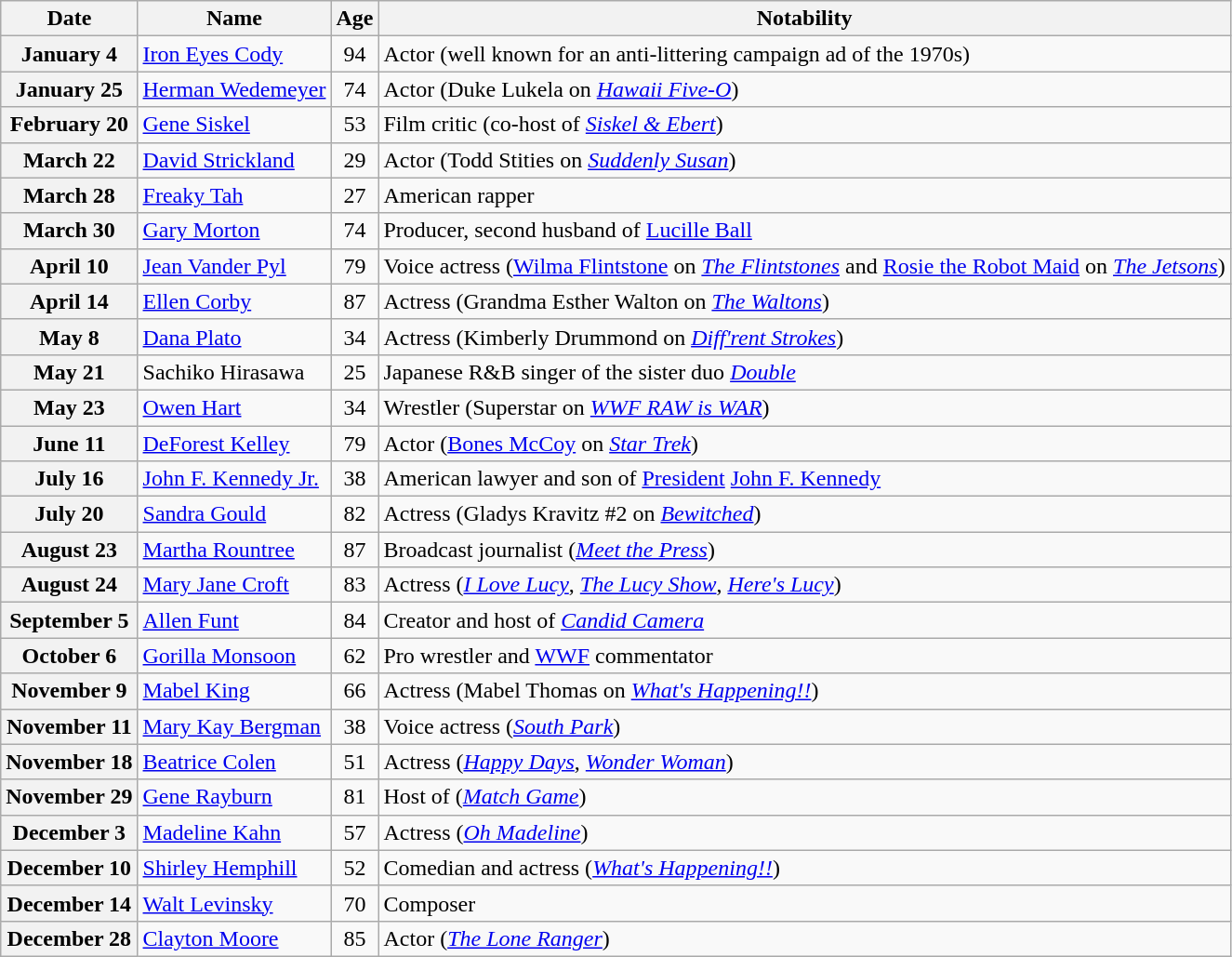<table class="wikitable sortable">
<tr ">
<th>Date</th>
<th>Name</th>
<th>Age</th>
<th class="unsortable">Notability</th>
</tr>
<tr>
<th>January 4</th>
<td><a href='#'>Iron Eyes Cody</a></td>
<td style="text-align:center;">94</td>
<td>Actor (well known for an anti-littering campaign ad of the 1970s)</td>
</tr>
<tr>
<th>January 25</th>
<td><a href='#'>Herman Wedemeyer</a></td>
<td style="text-align:center;">74</td>
<td>Actor (Duke Lukela on <em><a href='#'>Hawaii Five-O</a></em>)</td>
</tr>
<tr>
<th>February 20</th>
<td><a href='#'>Gene Siskel</a></td>
<td style="text-align:center;">53</td>
<td>Film critic (co-host of <em><a href='#'>Siskel & Ebert</a></em>)</td>
</tr>
<tr>
<th>March 22</th>
<td><a href='#'>David Strickland</a></td>
<td style="text-align:center;">29</td>
<td>Actor (Todd Stities on <em><a href='#'>Suddenly Susan</a></em>)</td>
</tr>
<tr>
<th>March 28</th>
<td><a href='#'>Freaky Tah</a></td>
<td style="text-align:center;">27</td>
<td>American rapper</td>
</tr>
<tr>
<th>March 30</th>
<td><a href='#'>Gary Morton</a></td>
<td style="text-align:center;">74</td>
<td>Producer, second husband of <a href='#'>Lucille Ball</a></td>
</tr>
<tr>
<th>April 10</th>
<td><a href='#'>Jean Vander Pyl</a></td>
<td style="text-align:center;">79</td>
<td>Voice actress (<a href='#'>Wilma Flintstone</a> on <em><a href='#'>The Flintstones</a></em> and <a href='#'>Rosie the Robot Maid</a> on <em><a href='#'>The Jetsons</a></em>)</td>
</tr>
<tr>
<th>April 14</th>
<td><a href='#'>Ellen Corby</a></td>
<td style="text-align:center;">87</td>
<td>Actress (Grandma Esther Walton on <em><a href='#'>The Waltons</a></em>)</td>
</tr>
<tr>
<th>May 8</th>
<td><a href='#'>Dana Plato</a></td>
<td style="text-align:center;">34</td>
<td>Actress (Kimberly Drummond on <em><a href='#'>Diff'rent Strokes</a></em>)</td>
</tr>
<tr>
<th>May 21</th>
<td>Sachiko Hirasawa</td>
<td style="text-align:center;">25</td>
<td>Japanese R&B singer of the sister duo <em><a href='#'>Double</a></em></td>
</tr>
<tr>
<th>May 23</th>
<td><a href='#'>Owen Hart</a></td>
<td style="text-align:center;">34</td>
<td>Wrestler (Superstar on <em><a href='#'>WWF RAW is WAR</a></em>)</td>
</tr>
<tr>
<th>June 11</th>
<td><a href='#'>DeForest Kelley</a></td>
<td style="text-align:center;">79</td>
<td>Actor (<a href='#'>Bones McCoy</a> on <em><a href='#'>Star Trek</a></em>)</td>
</tr>
<tr>
<th>July 16</th>
<td><a href='#'>John F. Kennedy Jr.</a></td>
<td style="text-align:center;">38</td>
<td>American lawyer and son of <a href='#'>President</a> <a href='#'>John F. Kennedy</a></td>
</tr>
<tr>
<th>July 20</th>
<td><a href='#'>Sandra Gould</a></td>
<td style="text-align:center;">82</td>
<td>Actress (Gladys Kravitz #2 on <em><a href='#'>Bewitched</a></em>)</td>
</tr>
<tr>
<th>August 23</th>
<td><a href='#'>Martha Rountree</a></td>
<td style="text-align:center;">87</td>
<td>Broadcast journalist (<em><a href='#'>Meet the Press</a></em>)</td>
</tr>
<tr>
<th>August 24</th>
<td><a href='#'>Mary Jane Croft</a></td>
<td style="text-align:center;">83</td>
<td>Actress (<em><a href='#'>I Love Lucy</a></em>, <em><a href='#'>The Lucy Show</a></em>, <em><a href='#'>Here's Lucy</a></em>)</td>
</tr>
<tr>
<th>September 5</th>
<td><a href='#'>Allen Funt</a></td>
<td style="text-align:center;">84</td>
<td>Creator and host of <em><a href='#'>Candid Camera</a></em></td>
</tr>
<tr>
<th>October 6</th>
<td><a href='#'>Gorilla Monsoon</a></td>
<td style="text-align:center;">62</td>
<td>Pro wrestler and <a href='#'>WWF</a> commentator</td>
</tr>
<tr>
<th>November 9</th>
<td><a href='#'>Mabel King</a></td>
<td style="text-align:center;">66</td>
<td>Actress (Mabel Thomas on <em><a href='#'>What's Happening!!</a></em>)</td>
</tr>
<tr>
<th>November 11</th>
<td><a href='#'>Mary Kay Bergman</a></td>
<td style="text-align:center;">38</td>
<td>Voice actress (<em><a href='#'>South Park</a></em>)</td>
</tr>
<tr>
<th>November 18</th>
<td><a href='#'>Beatrice Colen</a></td>
<td style="text-align:center;">51</td>
<td>Actress (<em><a href='#'>Happy Days</a></em>, <em><a href='#'>Wonder Woman</a></em>)</td>
</tr>
<tr>
<th>November 29</th>
<td><a href='#'>Gene Rayburn</a></td>
<td style="text-align:center;">81</td>
<td>Host of (<em><a href='#'>Match Game</a></em>)</td>
</tr>
<tr>
<th>December 3</th>
<td><a href='#'>Madeline Kahn</a></td>
<td style="text-align:center;">57</td>
<td>Actress (<em><a href='#'>Oh Madeline</a></em>)</td>
</tr>
<tr>
<th>December 10</th>
<td><a href='#'>Shirley Hemphill</a></td>
<td style="text-align:center;">52</td>
<td>Comedian and actress (<em><a href='#'>What's Happening!!</a></em>)</td>
</tr>
<tr>
<th>December 14</th>
<td><a href='#'>Walt Levinsky</a></td>
<td style="text-align:center;">70</td>
<td>Composer</td>
</tr>
<tr>
<th>December 28</th>
<td><a href='#'>Clayton Moore</a></td>
<td style="text-align:center;">85</td>
<td>Actor (<em><a href='#'>The Lone Ranger</a></em>)</td>
</tr>
</table>
